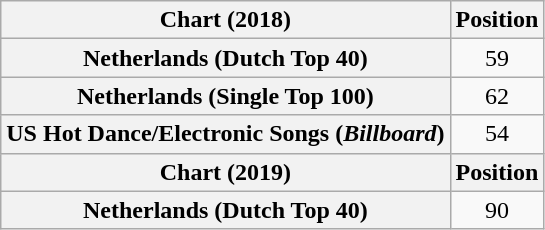<table class="wikitable plainrowheaders sortable" style="text-align:center">
<tr>
<th scope="col">Chart (2018)</th>
<th scope="col">Position</th>
</tr>
<tr>
<th scope="row">Netherlands (Dutch Top 40)</th>
<td>59</td>
</tr>
<tr>
<th scope="row">Netherlands (Single Top 100)</th>
<td>62</td>
</tr>
<tr>
<th scope="row">US Hot Dance/Electronic Songs (<em>Billboard</em>)</th>
<td>54</td>
</tr>
<tr>
<th scope="col">Chart (2019)</th>
<th scope="col">Position</th>
</tr>
<tr>
<th scope="row">Netherlands (Dutch Top 40)</th>
<td>90</td>
</tr>
</table>
